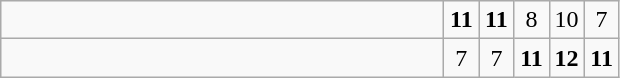<table class="wikitable">
<tr>
<td style="width:18em"></td>
<td align=center style="width:1em"><strong>11</strong></td>
<td align=center style="width:1em"><strong>11</strong></td>
<td align=center style="width:1em">8</td>
<td align=center style="width:1em">10</td>
<td align=center style="width:1em">7</td>
</tr>
<tr>
<td style="width:18em"><strong></strong></td>
<td align=center style="width:1em">7</td>
<td align=center style="width:1em">7</td>
<td align=center style="width:1em"><strong>11</strong></td>
<td align=center style="width:1em"><strong>12</strong></td>
<td align=center style="width:1em"><strong>11</strong></td>
</tr>
</table>
